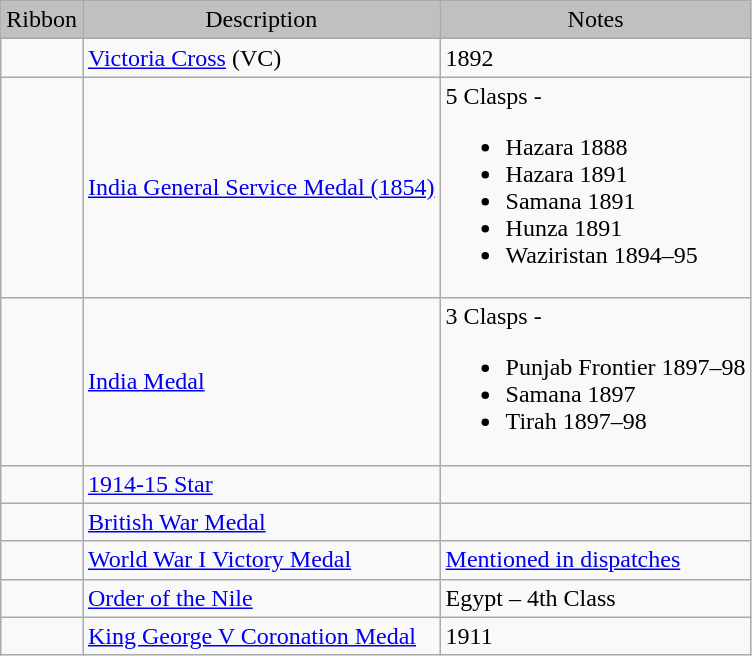<table class="wikitable">
<tr bgcolor="silver" align="center">
<td>Ribbon</td>
<td>Description</td>
<td>Notes</td>
</tr>
<tr>
<td></td>
<td><a href='#'>Victoria Cross</a> (VC)</td>
<td>1892 </td>
</tr>
<tr>
<td></td>
<td><a href='#'>India General Service Medal (1854)</a></td>
<td>5 Clasps -<br><ul><li>Hazara 1888</li><li>Hazara 1891</li><li>Samana 1891</li><li>Hunza 1891</li><li>Waziristan 1894–95</li></ul></td>
</tr>
<tr>
<td></td>
<td><a href='#'>India Medal</a></td>
<td>3 Clasps -<br><ul><li>Punjab Frontier 1897–98</li><li>Samana 1897</li><li>Tirah 1897–98</li></ul></td>
</tr>
<tr>
<td></td>
<td><a href='#'>1914-15 Star</a></td>
<td></td>
</tr>
<tr>
<td></td>
<td><a href='#'>British War Medal</a></td>
<td></td>
</tr>
<tr>
<td></td>
<td><a href='#'>World War I Victory Medal</a></td>
<td><a href='#'>Mentioned in dispatches</a></td>
</tr>
<tr>
<td></td>
<td><a href='#'>Order of the Nile</a></td>
<td>Egypt – 4th Class</td>
</tr>
<tr>
<td></td>
<td><a href='#'>King George V Coronation Medal</a></td>
<td>1911</td>
</tr>
</table>
